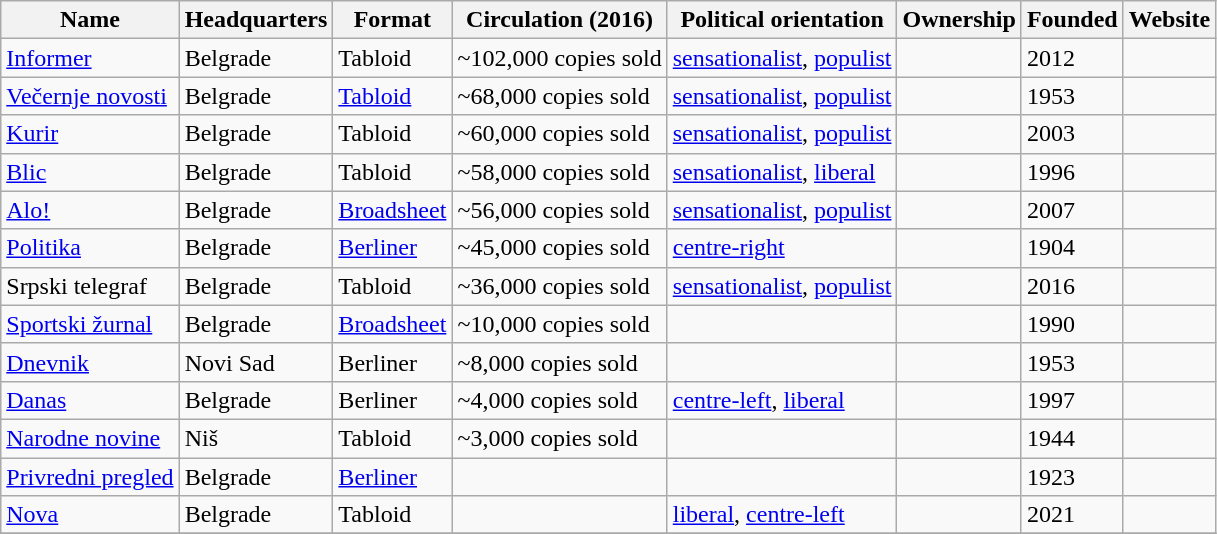<table class="wikitable sortable">
<tr>
<th>Name</th>
<th>Headquarters</th>
<th>Format</th>
<th>Circulation (2016)</th>
<th>Political orientation</th>
<th>Ownership</th>
<th>Founded</th>
<th>Website</th>
</tr>
<tr>
<td><a href='#'>Informer</a></td>
<td>Belgrade</td>
<td>Tabloid</td>
<td>~102,000 copies sold</td>
<td><a href='#'>sensationalist</a>, <a href='#'>populist</a></td>
<td>  </td>
<td>2012</td>
<td></td>
</tr>
<tr>
<td><a href='#'>Večernje novosti</a></td>
<td>Belgrade</td>
<td><a href='#'>Tabloid</a></td>
<td>~68,000 copies sold</td>
<td><a href='#'>sensationalist</a>, <a href='#'>populist</a></td>
<td>  </td>
<td>1953</td>
<td></td>
</tr>
<tr>
<td><a href='#'>Kurir</a></td>
<td>Belgrade</td>
<td>Tabloid</td>
<td>~60,000 copies sold</td>
<td><a href='#'>sensationalist</a>, <a href='#'>populist</a></td>
<td>  </td>
<td>2003</td>
<td></td>
</tr>
<tr>
<td><a href='#'>Blic</a></td>
<td>Belgrade</td>
<td>Tabloid</td>
<td>~58,000 copies sold</td>
<td><a href='#'>sensationalist</a>, <a href='#'>liberal</a></td>
<td>  </td>
<td>1996</td>
<td></td>
</tr>
<tr>
<td><a href='#'>Alo!</a></td>
<td>Belgrade</td>
<td><a href='#'>Broadsheet</a></td>
<td>~56,000 copies sold</td>
<td><a href='#'>sensationalist</a>, <a href='#'>populist</a></td>
<td>  </td>
<td>2007</td>
<td></td>
</tr>
<tr>
<td><a href='#'>Politika</a></td>
<td>Belgrade</td>
<td><a href='#'>Berliner</a></td>
<td>~45,000 copies sold</td>
<td><a href='#'>centre-right</a></td>
<td>  </td>
<td>1904</td>
<td></td>
</tr>
<tr>
<td>Srpski telegraf</td>
<td>Belgrade</td>
<td>Tabloid</td>
<td>~36,000 copies sold</td>
<td><a href='#'>sensationalist</a>, <a href='#'>populist</a></td>
<td>  </td>
<td>2016</td>
<td></td>
</tr>
<tr>
<td><a href='#'>Sportski žurnal</a></td>
<td>Belgrade</td>
<td><a href='#'>Broadsheet</a></td>
<td>~10,000 copies sold</td>
<td></td>
<td>  </td>
<td>1990</td>
<td></td>
</tr>
<tr>
<td><a href='#'>Dnevnik</a></td>
<td>Novi Sad</td>
<td>Berliner</td>
<td>~8,000 copies sold</td>
<td></td>
<td>  </td>
<td>1953</td>
<td></td>
</tr>
<tr>
<td><a href='#'>Danas</a></td>
<td>Belgrade</td>
<td>Berliner</td>
<td>~4,000 copies sold</td>
<td><a href='#'>centre-left</a>, <a href='#'>liberal</a></td>
<td>  </td>
<td>1997</td>
<td></td>
</tr>
<tr>
<td><a href='#'>Narodne novine</a></td>
<td>Niš</td>
<td>Tabloid</td>
<td>~3,000 copies sold</td>
<td></td>
<td>  </td>
<td>1944</td>
<td></td>
</tr>
<tr>
<td><a href='#'>Privredni pregled</a></td>
<td>Belgrade</td>
<td><a href='#'>Berliner</a></td>
<td></td>
<td></td>
<td>  </td>
<td>1923</td>
<td></td>
</tr>
<tr>
<td><a href='#'>Nova</a></td>
<td>Belgrade</td>
<td>Tabloid</td>
<td></td>
<td><a href='#'>liberal</a>, <a href='#'>centre-left</a></td>
<td>  </td>
<td>2021</td>
<td></td>
</tr>
<tr>
</tr>
</table>
